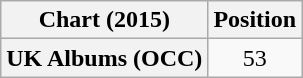<table class="wikitable plainrowheaders" style="text-align:center">
<tr>
<th scope="col">Chart (2015)</th>
<th scope="col">Position</th>
</tr>
<tr>
<th scope="row">UK Albums (OCC)</th>
<td>53</td>
</tr>
</table>
